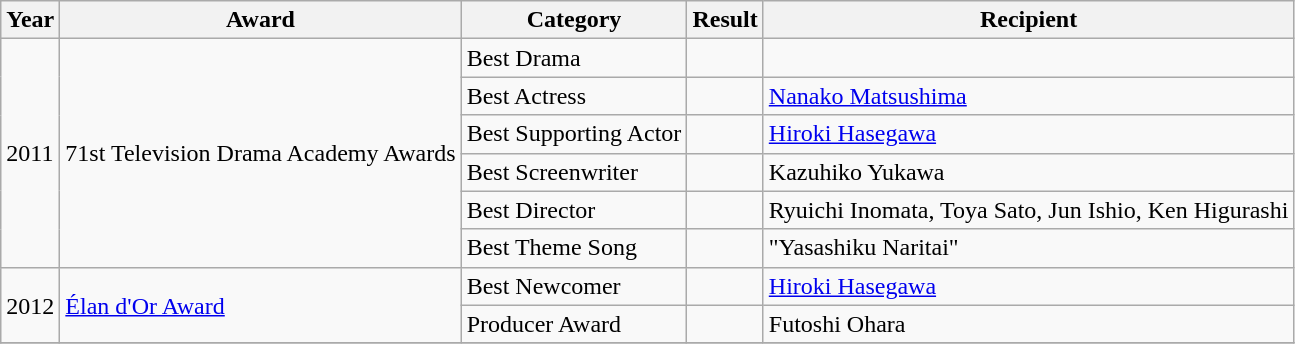<table class="wikitable">
<tr>
<th>Year</th>
<th>Award</th>
<th>Category</th>
<th>Result</th>
<th>Recipient</th>
</tr>
<tr>
<td rowspan=6>2011</td>
<td rowspan=6>71st Television Drama Academy Awards</td>
<td>Best Drama</td>
<td></td>
<td><em></em></td>
</tr>
<tr>
<td>Best Actress</td>
<td></td>
<td><a href='#'>Nanako Matsushima</a></td>
</tr>
<tr>
<td>Best Supporting Actor</td>
<td></td>
<td><a href='#'>Hiroki Hasegawa</a></td>
</tr>
<tr>
<td>Best Screenwriter</td>
<td></td>
<td>Kazuhiko Yukawa</td>
</tr>
<tr>
<td>Best Director</td>
<td></td>
<td>Ryuichi Inomata, Toya Sato, Jun Ishio, Ken Higurashi</td>
</tr>
<tr>
<td>Best Theme Song</td>
<td></td>
<td>"Yasashiku Naritai"</td>
</tr>
<tr>
<td rowspan=2>2012</td>
<td rowspan=2><a href='#'>Élan d'Or Award</a></td>
<td>Best Newcomer</td>
<td></td>
<td><a href='#'>Hiroki Hasegawa</a></td>
</tr>
<tr>
<td>Producer Award</td>
<td></td>
<td>Futoshi Ohara</td>
</tr>
<tr>
</tr>
</table>
